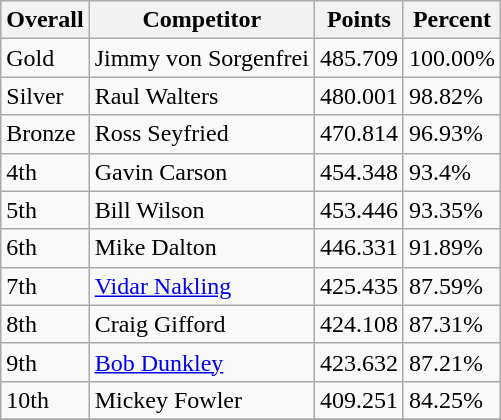<table class="wikitable sortable" style="text-align: left;">
<tr>
<th>Overall</th>
<th>Competitor</th>
<th>Points</th>
<th>Percent</th>
</tr>
<tr>
<td> Gold</td>
<td> Jimmy von Sorgenfrei</td>
<td>485.709</td>
<td>100.00%</td>
</tr>
<tr>
<td> Silver</td>
<td> Raul Walters</td>
<td>480.001</td>
<td>98.82%</td>
</tr>
<tr>
<td> Bronze</td>
<td> Ross Seyfried</td>
<td>470.814</td>
<td>96.93%</td>
</tr>
<tr>
<td>4th</td>
<td> Gavin Carson</td>
<td>454.348</td>
<td>93.4%</td>
</tr>
<tr>
<td>5th</td>
<td> Bill Wilson</td>
<td>453.446</td>
<td>93.35%</td>
</tr>
<tr>
<td>6th</td>
<td> Mike Dalton</td>
<td>446.331</td>
<td>91.89%</td>
</tr>
<tr>
<td>7th</td>
<td> <a href='#'>Vidar Nakling</a></td>
<td>425.435</td>
<td>87.59%</td>
</tr>
<tr>
<td>8th</td>
<td> Craig Gifford</td>
<td>424.108</td>
<td>87.31%</td>
</tr>
<tr>
<td>9th</td>
<td> <a href='#'>Bob Dunkley</a></td>
<td>423.632</td>
<td>87.21%</td>
</tr>
<tr>
<td>10th</td>
<td> Mickey Fowler</td>
<td>409.251</td>
<td>84.25%</td>
</tr>
<tr>
</tr>
</table>
